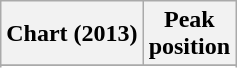<table class="wikitable sortable">
<tr>
<th>Chart (2013)</th>
<th>Peak<br>position</th>
</tr>
<tr>
</tr>
<tr>
</tr>
<tr>
</tr>
<tr>
</tr>
<tr>
</tr>
<tr>
</tr>
<tr>
</tr>
<tr>
</tr>
<tr>
</tr>
<tr>
</tr>
<tr>
</tr>
<tr>
</tr>
<tr>
</tr>
<tr>
</tr>
<tr>
</tr>
</table>
